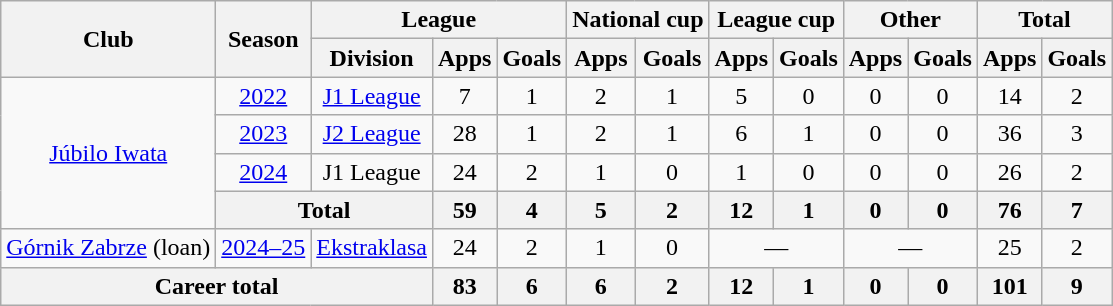<table class="wikitable" style="text-align: center;">
<tr>
<th rowspan="2">Club</th>
<th rowspan="2">Season</th>
<th colspan="3">League</th>
<th colspan="2">National cup</th>
<th colspan="2">League cup</th>
<th colspan="2">Other</th>
<th colspan="2">Total</th>
</tr>
<tr>
<th>Division</th>
<th>Apps</th>
<th>Goals</th>
<th>Apps</th>
<th>Goals</th>
<th>Apps</th>
<th>Goals</th>
<th>Apps</th>
<th>Goals</th>
<th>Apps</th>
<th>Goals</th>
</tr>
<tr>
<td rowspan="4"><a href='#'>Júbilo Iwata</a></td>
<td><a href='#'>2022</a></td>
<td><a href='#'>J1 League</a></td>
<td>7</td>
<td>1</td>
<td>2</td>
<td>1</td>
<td>5</td>
<td>0</td>
<td>0</td>
<td>0</td>
<td>14</td>
<td>2</td>
</tr>
<tr>
<td><a href='#'>2023</a></td>
<td><a href='#'>J2 League</a></td>
<td>28</td>
<td>1</td>
<td>2</td>
<td>1</td>
<td>6</td>
<td>1</td>
<td>0</td>
<td>0</td>
<td>36</td>
<td>3</td>
</tr>
<tr>
<td><a href='#'>2024</a></td>
<td>J1 League</td>
<td>24</td>
<td>2</td>
<td>1</td>
<td>0</td>
<td>1</td>
<td>0</td>
<td>0</td>
<td>0</td>
<td>26</td>
<td>2</td>
</tr>
<tr>
<th colspan=2>Total</th>
<th>59</th>
<th>4</th>
<th>5</th>
<th>2</th>
<th>12</th>
<th>1</th>
<th>0</th>
<th>0</th>
<th>76</th>
<th>7</th>
</tr>
<tr>
<td><a href='#'>Górnik Zabrze</a> (loan)</td>
<td><a href='#'>2024–25</a></td>
<td><a href='#'>Ekstraklasa</a></td>
<td>24</td>
<td>2</td>
<td>1</td>
<td>0</td>
<td colspan="2">—</td>
<td colspan="2">—</td>
<td>25</td>
<td>2</td>
</tr>
<tr>
<th colspan=3>Career total</th>
<th>83</th>
<th>6</th>
<th>6</th>
<th>2</th>
<th>12</th>
<th>1</th>
<th>0</th>
<th>0</th>
<th>101</th>
<th>9</th>
</tr>
</table>
